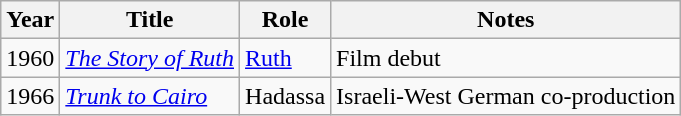<table class="wikitable">
<tr>
<th>Year</th>
<th>Title</th>
<th>Role</th>
<th>Notes</th>
</tr>
<tr>
<td>1960</td>
<td><em><a href='#'>The Story of Ruth</a></em></td>
<td><a href='#'>Ruth</a></td>
<td>Film debut</td>
</tr>
<tr>
<td>1966</td>
<td><em><a href='#'>Trunk to Cairo</a></em></td>
<td>Hadassa</td>
<td>Israeli-West German co-production</td>
</tr>
</table>
